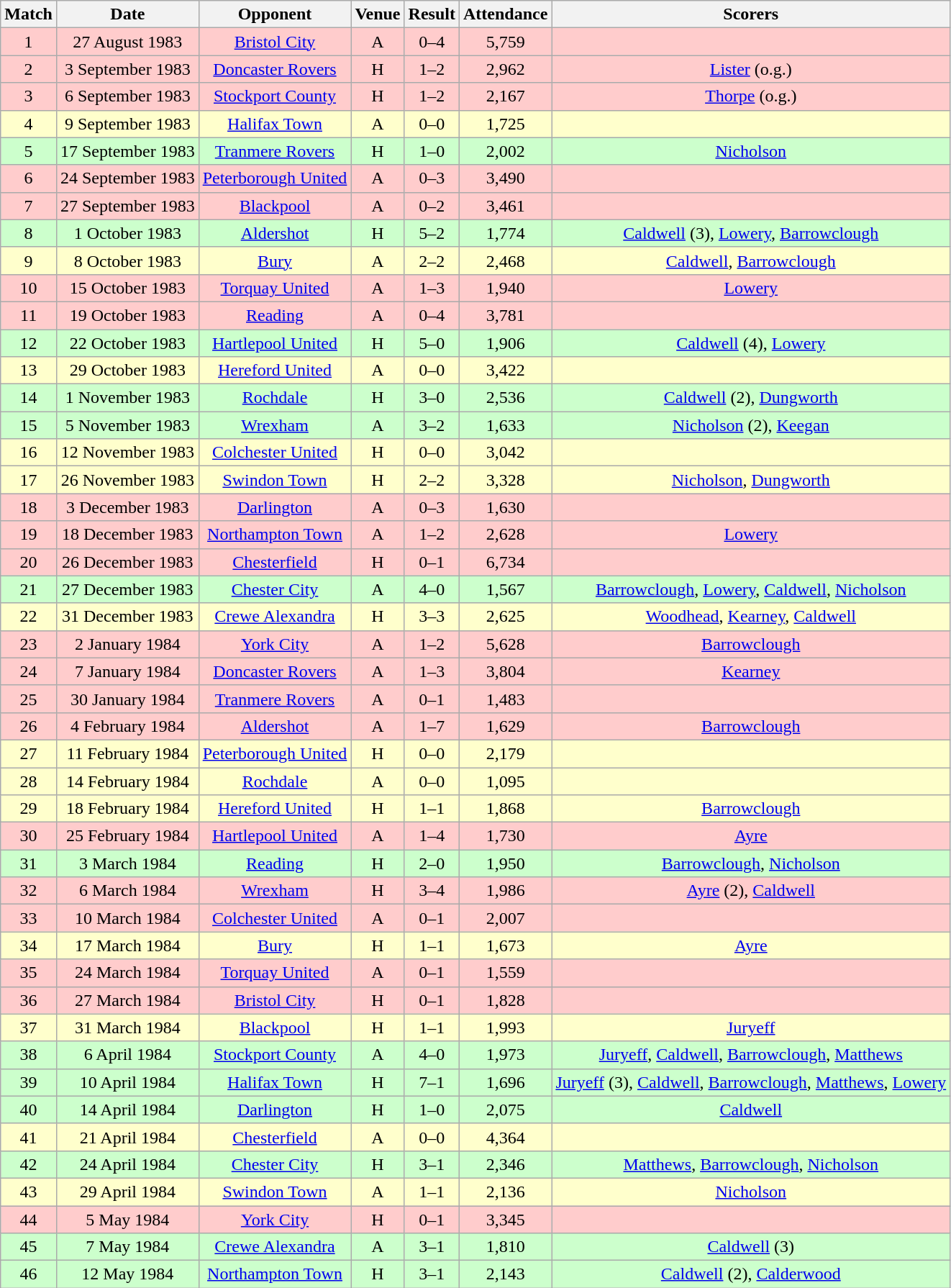<table class="wikitable" style="font-size:100%; text-align:center">
<tr>
<th>Match</th>
<th>Date</th>
<th>Opponent</th>
<th>Venue</th>
<th>Result</th>
<th>Attendance</th>
<th>Scorers</th>
</tr>
<tr style="background: #FFCCCC;">
<td>1</td>
<td>27 August 1983</td>
<td><a href='#'>Bristol City</a></td>
<td>A</td>
<td>0–4</td>
<td>5,759</td>
<td></td>
</tr>
<tr style="background: #FFCCCC;">
<td>2</td>
<td>3 September 1983</td>
<td><a href='#'>Doncaster Rovers</a></td>
<td>H</td>
<td>1–2</td>
<td>2,962</td>
<td><a href='#'>Lister</a> (o.g.)</td>
</tr>
<tr style="background: #FFCCCC;">
<td>3</td>
<td>6 September 1983</td>
<td><a href='#'>Stockport County</a></td>
<td>H</td>
<td>1–2</td>
<td>2,167</td>
<td><a href='#'>Thorpe</a> (o.g.)</td>
</tr>
<tr style="background: #FFFFCC;">
<td>4</td>
<td>9 September 1983</td>
<td><a href='#'>Halifax Town</a></td>
<td>A</td>
<td>0–0</td>
<td>1,725</td>
<td></td>
</tr>
<tr style="background: #CCFFCC;">
<td>5</td>
<td>17 September 1983</td>
<td><a href='#'>Tranmere Rovers</a></td>
<td>H</td>
<td>1–0</td>
<td>2,002</td>
<td><a href='#'>Nicholson</a></td>
</tr>
<tr style="background: #FFCCCC;">
<td>6</td>
<td>24 September 1983</td>
<td><a href='#'>Peterborough United</a></td>
<td>A</td>
<td>0–3</td>
<td>3,490</td>
<td></td>
</tr>
<tr style="background: #FFCCCC;">
<td>7</td>
<td>27 September 1983</td>
<td><a href='#'>Blackpool</a></td>
<td>A</td>
<td>0–2</td>
<td>3,461</td>
<td></td>
</tr>
<tr style="background: #CCFFCC;">
<td>8</td>
<td>1 October 1983</td>
<td><a href='#'>Aldershot</a></td>
<td>H</td>
<td>5–2</td>
<td>1,774</td>
<td><a href='#'>Caldwell</a> (3), <a href='#'>Lowery</a>, <a href='#'>Barrowclough</a></td>
</tr>
<tr style="background: #FFFFCC;">
<td>9</td>
<td>8 October 1983</td>
<td><a href='#'>Bury</a></td>
<td>A</td>
<td>2–2</td>
<td>2,468</td>
<td><a href='#'>Caldwell</a>, <a href='#'>Barrowclough</a></td>
</tr>
<tr style="background: #FFCCCC;">
<td>10</td>
<td>15 October 1983</td>
<td><a href='#'>Torquay United</a></td>
<td>A</td>
<td>1–3</td>
<td>1,940</td>
<td><a href='#'>Lowery</a></td>
</tr>
<tr style="background: #FFCCCC;">
<td>11</td>
<td>19 October 1983</td>
<td><a href='#'>Reading</a></td>
<td>A</td>
<td>0–4</td>
<td>3,781</td>
<td></td>
</tr>
<tr style="background: #CCFFCC;">
<td>12</td>
<td>22 October 1983</td>
<td><a href='#'>Hartlepool United</a></td>
<td>H</td>
<td>5–0</td>
<td>1,906</td>
<td><a href='#'>Caldwell</a> (4), <a href='#'>Lowery</a></td>
</tr>
<tr style="background: #FFFFCC;">
<td>13</td>
<td>29 October 1983</td>
<td><a href='#'>Hereford United</a></td>
<td>A</td>
<td>0–0</td>
<td>3,422</td>
<td></td>
</tr>
<tr style="background: #CCFFCC;">
<td>14</td>
<td>1 November 1983</td>
<td><a href='#'>Rochdale</a></td>
<td>H</td>
<td>3–0</td>
<td>2,536</td>
<td><a href='#'>Caldwell</a> (2), <a href='#'>Dungworth</a></td>
</tr>
<tr style="background: #CCFFCC;">
<td>15</td>
<td>5 November 1983</td>
<td><a href='#'>Wrexham</a></td>
<td>A</td>
<td>3–2</td>
<td>1,633</td>
<td><a href='#'>Nicholson</a> (2), <a href='#'>Keegan</a></td>
</tr>
<tr style="background: #FFFFCC;">
<td>16</td>
<td>12 November 1983</td>
<td><a href='#'>Colchester United</a></td>
<td>H</td>
<td>0–0</td>
<td>3,042</td>
<td></td>
</tr>
<tr style="background: #FFFFCC;">
<td>17</td>
<td>26 November 1983</td>
<td><a href='#'>Swindon Town</a></td>
<td>H</td>
<td>2–2</td>
<td>3,328</td>
<td><a href='#'>Nicholson</a>, <a href='#'>Dungworth</a></td>
</tr>
<tr style="background: #FFCCCC;">
<td>18</td>
<td>3 December 1983</td>
<td><a href='#'>Darlington</a></td>
<td>A</td>
<td>0–3</td>
<td>1,630</td>
<td></td>
</tr>
<tr style="background: #FFCCCC;">
<td>19</td>
<td>18 December 1983</td>
<td><a href='#'>Northampton Town</a></td>
<td>A</td>
<td>1–2</td>
<td>2,628</td>
<td><a href='#'>Lowery</a></td>
</tr>
<tr style="background: #FFCCCC;">
<td>20</td>
<td>26 December 1983</td>
<td><a href='#'>Chesterfield</a></td>
<td>H</td>
<td>0–1</td>
<td>6,734</td>
<td></td>
</tr>
<tr style="background: #CCFFCC;">
<td>21</td>
<td>27 December 1983</td>
<td><a href='#'>Chester City</a></td>
<td>A</td>
<td>4–0</td>
<td>1,567</td>
<td><a href='#'>Barrowclough</a>, <a href='#'>Lowery</a>, <a href='#'>Caldwell</a>, <a href='#'>Nicholson</a></td>
</tr>
<tr style="background: #FFFFCC;">
<td>22</td>
<td>31 December 1983</td>
<td><a href='#'>Crewe Alexandra</a></td>
<td>H</td>
<td>3–3</td>
<td>2,625</td>
<td><a href='#'>Woodhead</a>, <a href='#'>Kearney</a>, <a href='#'>Caldwell</a></td>
</tr>
<tr style="background: #FFCCCC;">
<td>23</td>
<td>2 January 1984</td>
<td><a href='#'>York City</a></td>
<td>A</td>
<td>1–2</td>
<td>5,628</td>
<td><a href='#'>Barrowclough</a></td>
</tr>
<tr style="background: #FFCCCC;">
<td>24</td>
<td>7 January 1984</td>
<td><a href='#'>Doncaster Rovers</a></td>
<td>A</td>
<td>1–3</td>
<td>3,804</td>
<td><a href='#'>Kearney</a></td>
</tr>
<tr style="background: #FFCCCC;">
<td>25</td>
<td>30 January 1984</td>
<td><a href='#'>Tranmere Rovers</a></td>
<td>A</td>
<td>0–1</td>
<td>1,483</td>
<td></td>
</tr>
<tr style="background: #FFCCCC;">
<td>26</td>
<td>4 February 1984</td>
<td><a href='#'>Aldershot</a></td>
<td>A</td>
<td>1–7</td>
<td>1,629</td>
<td><a href='#'>Barrowclough</a></td>
</tr>
<tr style="background: #FFFFCC;">
<td>27</td>
<td>11 February 1984</td>
<td><a href='#'>Peterborough United</a></td>
<td>H</td>
<td>0–0</td>
<td>2,179</td>
<td></td>
</tr>
<tr style="background: #FFFFCC;">
<td>28</td>
<td>14 February 1984</td>
<td><a href='#'>Rochdale</a></td>
<td>A</td>
<td>0–0</td>
<td>1,095</td>
<td></td>
</tr>
<tr style="background: #FFFFCC;">
<td>29</td>
<td>18 February 1984</td>
<td><a href='#'>Hereford United</a></td>
<td>H</td>
<td>1–1</td>
<td>1,868</td>
<td><a href='#'>Barrowclough</a></td>
</tr>
<tr style="background: #FFCCCC;">
<td>30</td>
<td>25 February 1984</td>
<td><a href='#'>Hartlepool United</a></td>
<td>A</td>
<td>1–4</td>
<td>1,730</td>
<td><a href='#'>Ayre</a></td>
</tr>
<tr style="background: #CCFFCC;">
<td>31</td>
<td>3 March 1984</td>
<td><a href='#'>Reading</a></td>
<td>H</td>
<td>2–0</td>
<td>1,950</td>
<td><a href='#'>Barrowclough</a>, <a href='#'>Nicholson</a></td>
</tr>
<tr style="background: #FFCCCC;">
<td>32</td>
<td>6 March 1984</td>
<td><a href='#'>Wrexham</a></td>
<td>H</td>
<td>3–4</td>
<td>1,986</td>
<td><a href='#'>Ayre</a> (2), <a href='#'>Caldwell</a></td>
</tr>
<tr style="background: #FFCCCC;">
<td>33</td>
<td>10 March 1984</td>
<td><a href='#'>Colchester United</a></td>
<td>A</td>
<td>0–1</td>
<td>2,007</td>
<td></td>
</tr>
<tr style="background: #FFFFCC;">
<td>34</td>
<td>17 March 1984</td>
<td><a href='#'>Bury</a></td>
<td>H</td>
<td>1–1</td>
<td>1,673</td>
<td><a href='#'>Ayre</a></td>
</tr>
<tr style="background: #FFCCCC;">
<td>35</td>
<td>24 March 1984</td>
<td><a href='#'>Torquay United</a></td>
<td>A</td>
<td>0–1</td>
<td>1,559</td>
<td></td>
</tr>
<tr style="background: #FFCCCC;">
<td>36</td>
<td>27 March 1984</td>
<td><a href='#'>Bristol City</a></td>
<td>H</td>
<td>0–1</td>
<td>1,828</td>
<td></td>
</tr>
<tr style="background: #FFFFCC;">
<td>37</td>
<td>31 March 1984</td>
<td><a href='#'>Blackpool</a></td>
<td>H</td>
<td>1–1</td>
<td>1,993</td>
<td><a href='#'>Juryeff</a></td>
</tr>
<tr style="background: #CCFFCC;">
<td>38</td>
<td>6 April 1984</td>
<td><a href='#'>Stockport County</a></td>
<td>A</td>
<td>4–0</td>
<td>1,973</td>
<td><a href='#'>Juryeff</a>, <a href='#'>Caldwell</a>, <a href='#'>Barrowclough</a>, <a href='#'>Matthews</a></td>
</tr>
<tr style="background: #CCFFCC;">
<td>39</td>
<td>10 April 1984</td>
<td><a href='#'>Halifax Town</a></td>
<td>H</td>
<td>7–1</td>
<td>1,696</td>
<td><a href='#'>Juryeff</a> (3), <a href='#'>Caldwell</a>, <a href='#'>Barrowclough</a>, <a href='#'>Matthews</a>, <a href='#'>Lowery</a></td>
</tr>
<tr style="background: #CCFFCC;">
<td>40</td>
<td>14 April 1984</td>
<td><a href='#'>Darlington</a></td>
<td>H</td>
<td>1–0</td>
<td>2,075</td>
<td><a href='#'>Caldwell</a></td>
</tr>
<tr style="background: #FFFFCC;">
<td>41</td>
<td>21 April 1984</td>
<td><a href='#'>Chesterfield</a></td>
<td>A</td>
<td>0–0</td>
<td>4,364</td>
<td></td>
</tr>
<tr style="background: #CCFFCC;">
<td>42</td>
<td>24 April 1984</td>
<td><a href='#'>Chester City</a></td>
<td>H</td>
<td>3–1</td>
<td>2,346</td>
<td><a href='#'>Matthews</a>, <a href='#'>Barrowclough</a>, <a href='#'>Nicholson</a></td>
</tr>
<tr style="background: #FFFFCC;">
<td>43</td>
<td>29 April 1984</td>
<td><a href='#'>Swindon Town</a></td>
<td>A</td>
<td>1–1</td>
<td>2,136</td>
<td><a href='#'>Nicholson</a></td>
</tr>
<tr style="background: #FFCCCC;">
<td>44</td>
<td>5 May 1984</td>
<td><a href='#'>York City</a></td>
<td>H</td>
<td>0–1</td>
<td>3,345</td>
<td></td>
</tr>
<tr style="background: #CCFFCC;">
<td>45</td>
<td>7 May 1984</td>
<td><a href='#'>Crewe Alexandra</a></td>
<td>A</td>
<td>3–1</td>
<td>1,810</td>
<td><a href='#'>Caldwell</a> (3)</td>
</tr>
<tr style="background: #CCFFCC;">
<td>46</td>
<td>12 May 1984</td>
<td><a href='#'>Northampton Town</a></td>
<td>H</td>
<td>3–1</td>
<td>2,143</td>
<td><a href='#'>Caldwell</a> (2), <a href='#'>Calderwood</a></td>
</tr>
</table>
